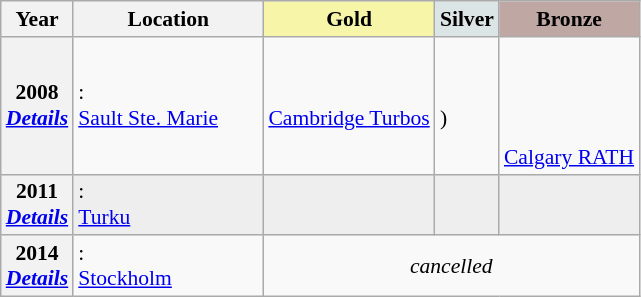<table class="wikitable" style="text-align:left; font-size:90%;">
<tr>
<th>Year</th>
<th width=120>Location</th>
<th style="background:#f7f6a8">Gold</th>
<th style="background:#DCE5E5">Silver</th>
<th style="background:#BFA7A3">Bronze</th>
</tr>
<tr>
<th>2008 <br> <em><a href='#'>Details</a></em></th>
<td>:<br><a href='#'>Sault Ste. Marie</a></td>
<td><br> <a href='#'>Cambridge Turbos</a></td>
<td><br> )</td>
<td><br> <br><br><br> <a href='#'>Calgary RATH</a></td>
</tr>
<tr bgcolor=#eeeeee>
<th>2011<br><em><a href='#'>Details</a></em></th>
<td>:<br><a href='#'>Turku</a></td>
<td><br> </td>
<td><br> </td>
<td><br> </td>
</tr>
<tr>
<th>2014 <br> <em><a href='#'>Details</a></em></th>
<td>:<br><a href='#'>Stockholm</a></td>
<td align=center colspan=3><em>cancelled</em></td>
</tr>
</table>
